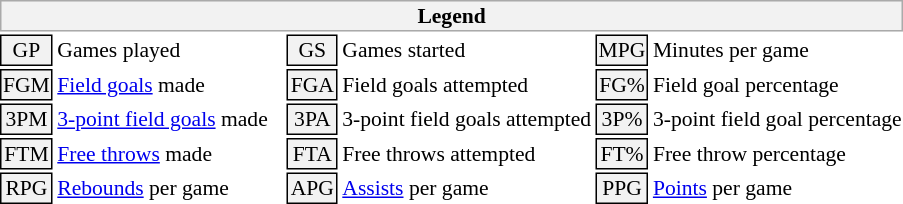<table class="toccolours" style="font-size:90%; white-space:nowrap">
<tr>
<th colspan="6" style="background-color:#F2F2F2; border: 1px solid #AAAAAA">Legend</th>
</tr>
<tr>
<td width="30px" style="text-align:center; background-color:#F2F2F2; border:1px solid black">GP</td>
<td width="150px">Games played</td>
<td width="30px" style="text-align:center; background-color:#F2F2F2; border:1px solid black">GS</td>
<td width="150px">Games started</td>
<td width="30px" style="text-align:center; background-color:#F2F2F2; border:1px solid black">MPG</td>
<td width="150px">Minutes per game</td>
</tr>
<tr>
<td style="text-align:center; background-color:#F2F2F2; border:1px solid black">FGM</td>
<td><a href='#'>Field goals</a> made</td>
<td style="text-align:center; background-color:#F2F2F2; border:1px solid black">FGA</td>
<td>Field goals attempted</td>
<td style="text-align:center; background-color:#F2F2F2; border:1px solid black">FG%</td>
<td>Field goal percentage</td>
</tr>
<tr>
<td style="text-align:center; background-color:#F2F2F2; border:1px solid black">3PM</td>
<td><a href='#'>3-point field goals</a> made</td>
<td style="text-align:center; background-color:#F2F2F2; border:1px solid black">3PA</td>
<td>3-point field goals attempted</td>
<td style="text-align:center; background-color:#F2F2F2; border:1px solid black">3P%</td>
<td>3-point field goal percentage</td>
</tr>
<tr>
<td style="text-align:center; background-color:#F2F2F2; border:1px solid black">FTM</td>
<td><a href='#'>Free throws</a> made</td>
<td style="text-align:center; background-color:#F2F2F2; border:1px solid black">FTA</td>
<td>Free throws attempted</td>
<td style="text-align:center; background-color:#F2F2F2; border:1px solid black">FT%</td>
<td>Free throw percentage</td>
</tr>
<tr>
<td style="text-align:center; background-color:#F2F2F2; border:1px solid black">RPG</td>
<td><a href='#'>Rebounds</a> per game</td>
<td style="text-align:center; background-color:#F2F2F2; border:1px solid black">APG</td>
<td><a href='#'>Assists</a> per game</td>
<td style="text-align:center; background-color:#F2F2F2; border:1px solid black">PPG</td>
<td><a href='#'>Points</a> per game</td>
</tr>
</table>
